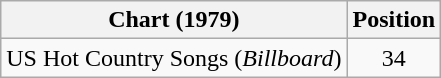<table class="wikitable">
<tr>
<th>Chart (1979)</th>
<th>Position</th>
</tr>
<tr>
<td>US Hot Country Songs (<em>Billboard</em>)</td>
<td align="center">34</td>
</tr>
</table>
